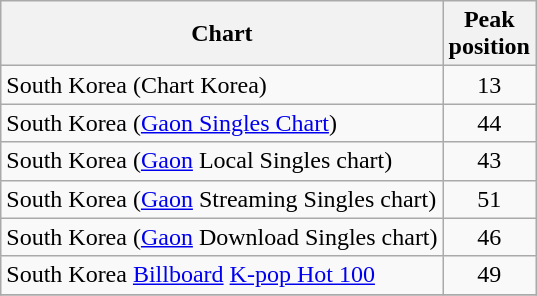<table class="wikitable sortable">
<tr>
<th>Chart</th>
<th>Peak<br>position</th>
</tr>
<tr>
<td>South Korea (Chart Korea)</td>
<td align="center">13</td>
</tr>
<tr>
<td>South Korea (<a href='#'>Gaon Singles Chart</a>)</td>
<td align="center">44</td>
</tr>
<tr>
<td>South Korea (<a href='#'>Gaon</a> Local Singles chart)</td>
<td align="center">43</td>
</tr>
<tr>
<td>South Korea (<a href='#'>Gaon</a> Streaming Singles chart)</td>
<td align="center">51</td>
</tr>
<tr>
<td>South Korea (<a href='#'>Gaon</a> Download Singles chart)</td>
<td align="center">46</td>
</tr>
<tr>
<td>South Korea <a href='#'>Billboard</a> <a href='#'>K-pop Hot 100</a></td>
<td align="center">49</td>
</tr>
<tr>
</tr>
</table>
